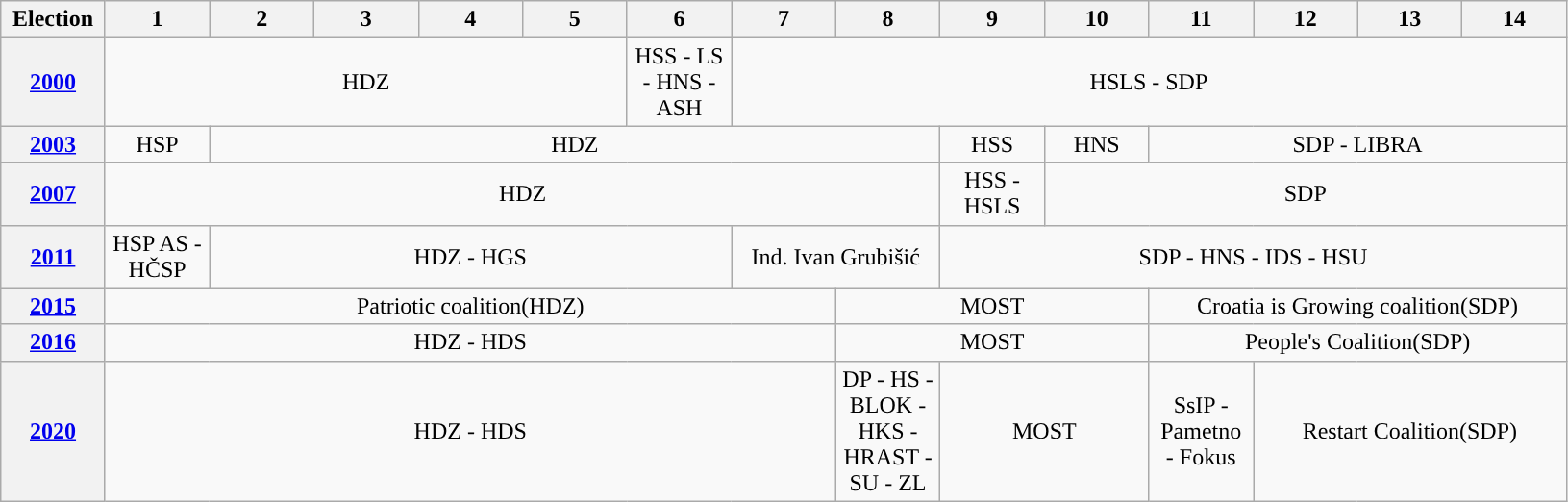<table class=wikitable style="text-align: center;">
<tr>
<th style="width: 65px;">Election</th>
<th style="width: 65px;">1</th>
<th style="width: 65px;">2</th>
<th style="width: 65px;">3</th>
<th style="width: 65px;">4</th>
<th style="width: 65px;">5</th>
<th style="width: 65px;">6</th>
<th style="width: 65px;">7</th>
<th style="width: 65px;">8</th>
<th style="width: 65px;">9</th>
<th style="width: 65px;">10</th>
<th style="width: 65px;">11</th>
<th style="width: 65px;">12</th>
<th style="width: 65px;">13</th>
<th style="width: 65px;">14</th>
</tr>
<tr>
<th><a href='#'>2000</a></th>
<td colspan=5 style="background:">HDZ</td>
<td style="background:">HSS - LS - HNS - ASH</td>
<td colspan=8 style="background:">HSLS - SDP</td>
</tr>
<tr>
<th><a href='#'>2003</a></th>
<td style="background:">HSP</td>
<td colspan=7 style="background:">HDZ</td>
<td style="background:">HSS</td>
<td style="background:">HNS</td>
<td colspan=4 style="background:">SDP - LIBRA</td>
</tr>
<tr>
<th><a href='#'>2007</a></th>
<td colspan=8 style="background:">HDZ</td>
<td style="background:">HSS - HSLS</td>
<td colspan=5 style="background:">SDP</td>
</tr>
<tr>
<th><a href='#'>2011</a></th>
<td style="background:">HSP AS - HČSP</td>
<td colspan=5 style="background:">HDZ - HGS</td>
<td colspan=2 style="background:">Ind. Ivan Grubišić</td>
<td colspan=6 style="background:">SDP - HNS - IDS - HSU</td>
</tr>
<tr>
<th><a href='#'>2015</a></th>
<td colspan=7 style="background:">Patriotic coalition(HDZ)</td>
<td colspan=3 style="background:">MOST</td>
<td colspan=4 style="background:">Croatia is Growing coalition(SDP)</td>
</tr>
<tr>
<th><a href='#'>2016</a></th>
<td colspan=7 style="background:">HDZ - HDS</td>
<td colspan=3 style="background:">MOST</td>
<td colspan=4 style="background:">People's Coalition(SDP)</td>
</tr>
<tr>
<th><a href='#'>2020</a></th>
<td colspan=7 style="background:">HDZ - HDS</td>
<td style="background:">DP - HS - BLOK - HKS - HRAST - SU - ZL</td>
<td colspan=2 style="background:">MOST</td>
<td style="background:">SsIP - Pametno - Fokus</td>
<td colspan=3 style="background:">Restart Coalition(SDP)</td>
</tr>
</table>
